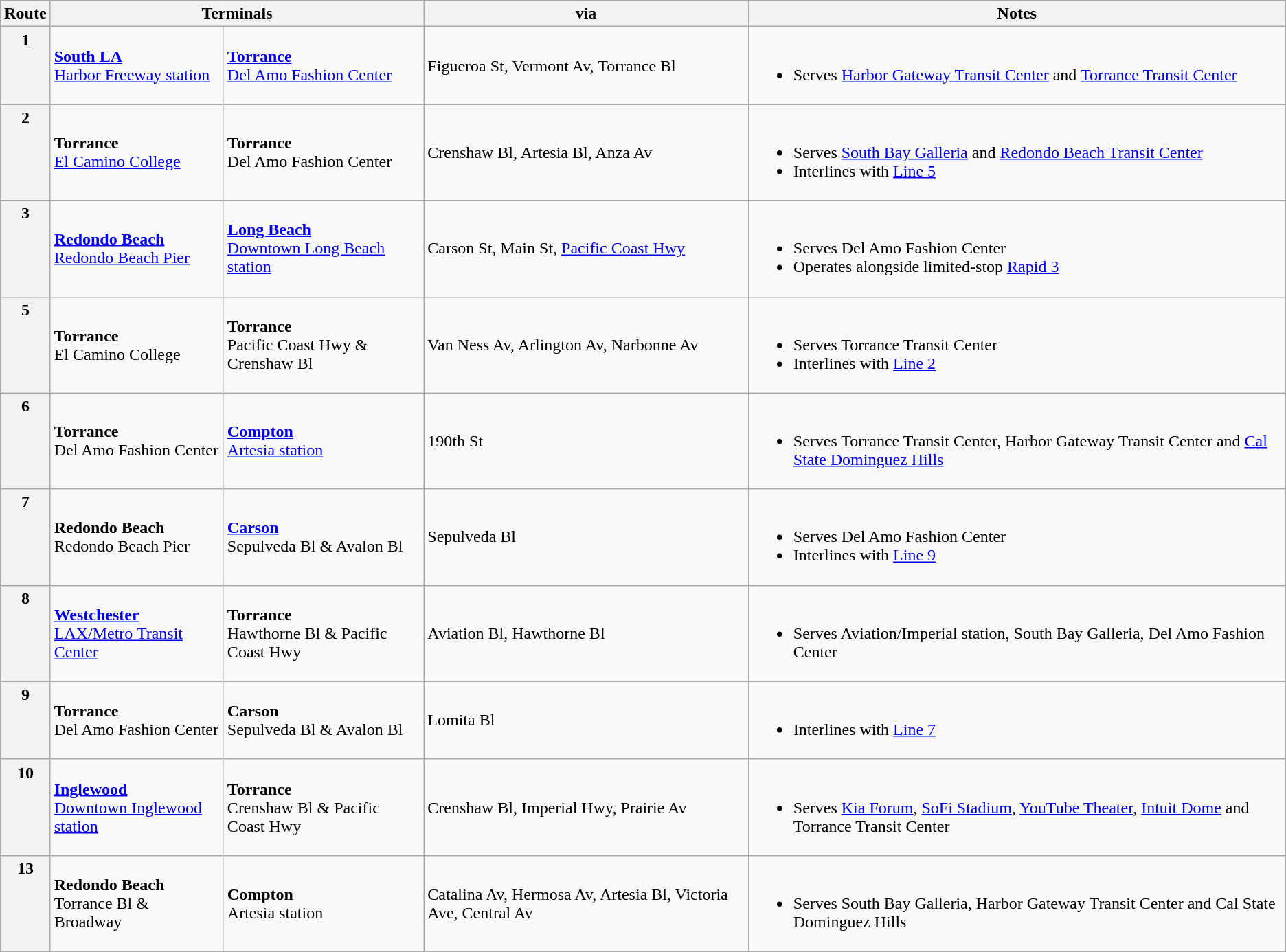<table class="wikitable sticky-header">
<tr>
<th>Route</th>
<th colspan="2">Terminals</th>
<th>via</th>
<th>Notes</th>
</tr>
<tr>
<th style="vertical-align:top">1</th>
<td><strong><a href='#'>South LA</a></strong><br> <a href='#'>Harbor Freeway station</a></td>
<td><strong><a href='#'>Torrance</a></strong><br><a href='#'>Del Amo Fashion Center</a></td>
<td>Figueroa St, Vermont Av, Torrance Bl</td>
<td><br><ul><li>Serves <a href='#'>Harbor Gateway Transit Center</a> and <a href='#'>Torrance Transit Center</a></li></ul></td>
</tr>
<tr>
<th style="vertical-align:top">2</th>
<td><strong>Torrance</strong><br><a href='#'>El Camino College</a></td>
<td><strong>Torrance</strong><br>Del Amo Fashion Center</td>
<td>Crenshaw Bl, Artesia Bl, Anza Av</td>
<td><br><ul><li>Serves <a href='#'>South Bay Galleria</a> and <a href='#'>Redondo Beach Transit Center</a></li><li>Interlines with <a href='#'>Line 5</a></li></ul></td>
</tr>
<tr>
<th style="vertical-align:top">3</th>
<td><strong><a href='#'>Redondo Beach</a></strong><br><a href='#'>Redondo Beach Pier</a></td>
<td><strong><a href='#'>Long Beach</a></strong><br><a href='#'>Downtown Long Beach station</a></td>
<td>Carson St, Main St, <a href='#'>Pacific Coast Hwy</a></td>
<td><br><ul><li>Serves Del Amo Fashion Center</li><li>Operates alongside limited-stop <a href='#'>Rapid 3</a></li></ul></td>
</tr>
<tr>
<th style="vertical-align:top">5</th>
<td><strong>Torrance</strong><br>El Camino College</td>
<td><strong>Torrance</strong><br>Pacific Coast Hwy & Crenshaw Bl</td>
<td>Van Ness Av, Arlington Av, Narbonne Av</td>
<td><br><ul><li>Serves Torrance Transit Center</li><li>Interlines with <a href='#'>Line 2</a></li></ul></td>
</tr>
<tr>
<th style="vertical-align:top">6</th>
<td><strong>Torrance</strong><br>Del Amo Fashion Center</td>
<td><strong><a href='#'>Compton</a></strong><br><a href='#'>Artesia station</a></td>
<td>190th St</td>
<td><br><ul><li>Serves Torrance Transit Center, Harbor Gateway Transit Center and <a href='#'>Cal State Dominguez Hills</a></li></ul></td>
</tr>
<tr>
<th style="vertical-align:top">7</th>
<td><strong>Redondo Beach</strong><br>Redondo Beach Pier</td>
<td><strong><a href='#'>Carson</a></strong><br>Sepulveda Bl & Avalon Bl</td>
<td>Sepulveda Bl</td>
<td><br><ul><li>Serves Del Amo Fashion Center</li><li>Interlines with <a href='#'>Line 9</a></li></ul></td>
</tr>
<tr>
<th style="vertical-align:top">8</th>
<td><strong><a href='#'>Westchester</a></strong><br><a href='#'>LAX/Metro Transit Center</a></td>
<td><strong>Torrance</strong><br>Hawthorne Bl & Pacific Coast Hwy</td>
<td>Aviation Bl, Hawthorne Bl</td>
<td><br><ul><li>Serves Aviation/Imperial station, South Bay Galleria, Del Amo Fashion Center</li></ul></td>
</tr>
<tr>
<th style="vertical-align:top">9</th>
<td><strong>Torrance</strong><br>Del Amo Fashion Center</td>
<td><strong>Carson</strong><br>Sepulveda Bl & Avalon Bl</td>
<td>Lomita Bl</td>
<td><br><ul><li>Interlines with <a href='#'>Line 7</a></li></ul></td>
</tr>
<tr>
<th style="vertical-align:top">10</th>
<td><strong><a href='#'>Inglewood</a></strong><br><a href='#'>Downtown Inglewood station</a></td>
<td><strong>Torrance</strong><br>Crenshaw Bl & Pacific Coast Hwy</td>
<td>Crenshaw Bl, Imperial Hwy, Prairie Av</td>
<td><br><ul><li>Serves <a href='#'>Kia Forum</a>, <a href='#'>SoFi Stadium</a>, <a href='#'>YouTube Theater</a>, <a href='#'>Intuit Dome</a> and Torrance Transit Center</li></ul></td>
</tr>
<tr>
<th style="vertical-align:top">13</th>
<td><strong>Redondo Beach</strong><br>Torrance Bl & Broadway</td>
<td><strong>Compton</strong><br>Artesia station</td>
<td>Catalina Av, Hermosa Av, Artesia Bl, Victoria Ave, Central Av</td>
<td><br><ul><li>Serves South Bay Galleria, Harbor Gateway Transit Center and Cal State Dominguez Hills</li></ul></td>
</tr>
</table>
